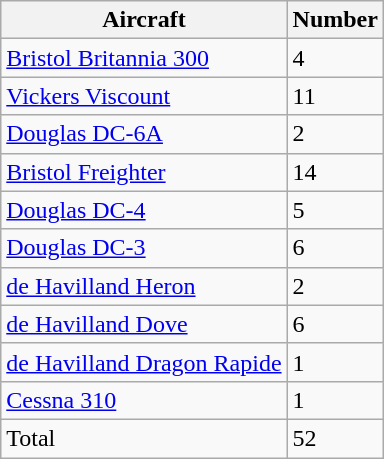<table class="wikitable">
<tr>
<th>Aircraft</th>
<th>Number</th>
</tr>
<tr>
<td><a href='#'>Bristol Britannia 300</a></td>
<td>4</td>
</tr>
<tr>
<td><a href='#'>Vickers Viscount</a></td>
<td>11</td>
</tr>
<tr>
<td><a href='#'>Douglas DC-6A</a></td>
<td>2</td>
</tr>
<tr>
<td><a href='#'>Bristol Freighter</a></td>
<td>14</td>
</tr>
<tr>
<td><a href='#'>Douglas DC-4</a></td>
<td>5</td>
</tr>
<tr>
<td><a href='#'>Douglas DC-3</a></td>
<td>6</td>
</tr>
<tr>
<td><a href='#'>de Havilland Heron</a></td>
<td>2</td>
</tr>
<tr>
<td><a href='#'>de Havilland Dove</a></td>
<td>6</td>
</tr>
<tr>
<td><a href='#'>de Havilland Dragon Rapide</a></td>
<td>1</td>
</tr>
<tr>
<td><a href='#'>Cessna 310</a></td>
<td>1</td>
</tr>
<tr>
<td>Total</td>
<td>52</td>
</tr>
</table>
